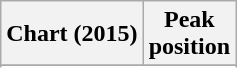<table class="wikitable plainrowheaders sortable" style="text-align:center;" border="1">
<tr>
<th scope="col">Chart (2015)</th>
<th scope="col">Peak<br>position</th>
</tr>
<tr>
</tr>
<tr>
</tr>
<tr>
</tr>
<tr>
</tr>
<tr>
</tr>
</table>
